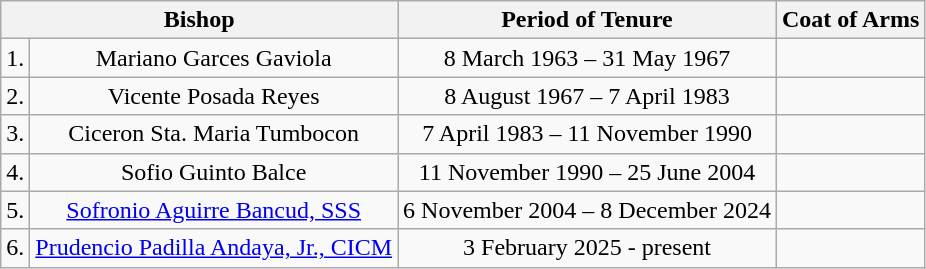<table class="wikitable" style="text-align:center;">
<tr>
<th colspan=2>Bishop</th>
<th>Period of Tenure</th>
<th>Coat of Arms</th>
</tr>
<tr>
<td>1.</td>
<td>Mariano Garces Gaviola</td>
<td>8 March 1963 – 31 May 1967</td>
<td></td>
</tr>
<tr>
<td>2.</td>
<td>Vicente Posada Reyes</td>
<td>8 August 1967 – 7 April 1983</td>
<td></td>
</tr>
<tr>
<td>3.</td>
<td>Ciceron Sta. Maria Tumbocon</td>
<td>7 April 1983 – 11 November 1990</td>
<td></td>
</tr>
<tr>
<td>4.</td>
<td>Sofio Guinto Balce</td>
<td>11 November 1990 – 25 June 2004</td>
<td></td>
</tr>
<tr>
<td>5.</td>
<td><a href='#'>Sofronio Aguirre Bancud, SSS</a></td>
<td>6 November 2004 – 8 December 2024</td>
<td></td>
</tr>
<tr>
<td>6.</td>
<td><a href='#'>Prudencio Padilla Andaya, Jr., CICM</a></td>
<td>3 February 2025 - present</td>
<td></td>
</tr>
</table>
